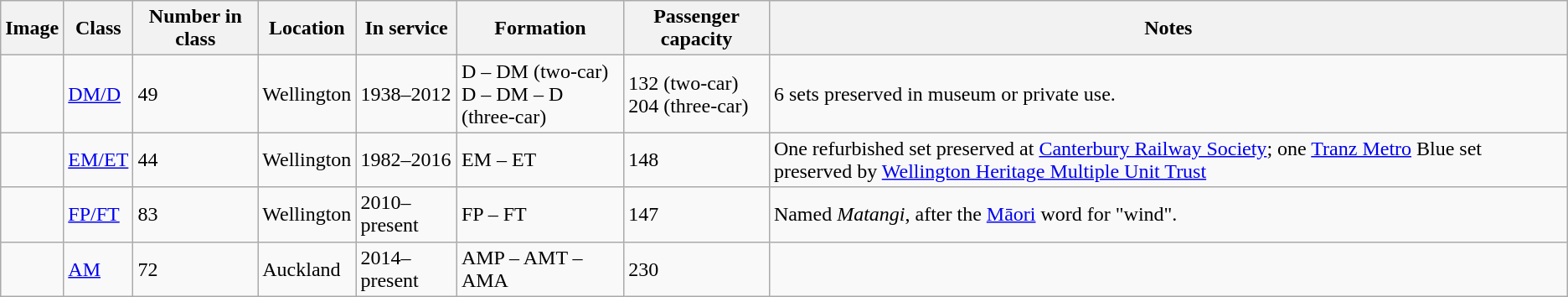<table class="wikitable" border="1">
<tr>
<th>Image</th>
<th>Class</th>
<th>Number in class</th>
<th>Location</th>
<th>In service</th>
<th>Formation</th>
<th>Passenger capacity</th>
<th>Notes</th>
</tr>
<tr>
<td></td>
<td><a href='#'>DM/D</a></td>
<td>49</td>
<td>Wellington</td>
<td>1938–2012</td>
<td>D – DM (two-car) <br> D – DM – D (three-car)</td>
<td>132 (two-car) <br> 204 (three-car)</td>
<td>6 sets preserved in museum or private use.</td>
</tr>
<tr>
<td></td>
<td><a href='#'>EM/ET</a></td>
<td>44</td>
<td>Wellington</td>
<td>1982–2016</td>
<td>EM – ET</td>
<td>148</td>
<td>One refurbished set preserved at <a href='#'>Canterbury Railway Society</a>; one <a href='#'>Tranz Metro</a> Blue set preserved by <a href='#'>Wellington Heritage Multiple Unit Trust</a></td>
</tr>
<tr>
<td></td>
<td><a href='#'>FP/FT</a></td>
<td>83</td>
<td>Wellington</td>
<td>2010–present</td>
<td>FP – FT</td>
<td>147</td>
<td>Named <em>Matangi</em>, after the <a href='#'>Māori</a> word for "wind".</td>
</tr>
<tr>
<td></td>
<td><a href='#'>AM</a></td>
<td>72</td>
<td>Auckland</td>
<td>2014–present</td>
<td>AMP – AMT – AMA</td>
<td>230</td>
<td></td>
</tr>
</table>
